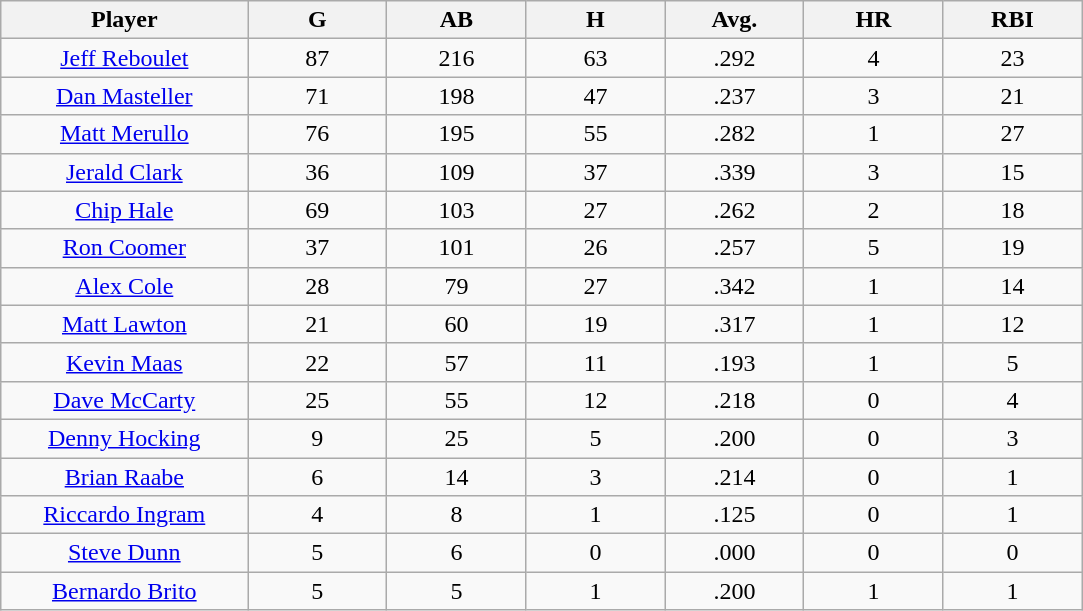<table class="wikitable sortable">
<tr>
<th bgcolor="#DDDDFF" width="16%">Player</th>
<th bgcolor="#DDDDFF" width="9%">G</th>
<th bgcolor="#DDDDFF" width="9%">AB</th>
<th bgcolor="#DDDDFF" width="9%">H</th>
<th bgcolor="#DDDDFF" width="9%">Avg.</th>
<th bgcolor="#DDDDFF" width="9%">HR</th>
<th bgcolor="#DDDDFF" width="9%">RBI</th>
</tr>
<tr align="center">
<td><a href='#'>Jeff Reboulet</a></td>
<td>87</td>
<td>216</td>
<td>63</td>
<td>.292</td>
<td>4</td>
<td>23</td>
</tr>
<tr align=center>
<td><a href='#'>Dan Masteller</a></td>
<td>71</td>
<td>198</td>
<td>47</td>
<td>.237</td>
<td>3</td>
<td>21</td>
</tr>
<tr align="center">
<td><a href='#'>Matt Merullo</a></td>
<td>76</td>
<td>195</td>
<td>55</td>
<td>.282</td>
<td>1</td>
<td>27</td>
</tr>
<tr align=center>
<td><a href='#'>Jerald Clark</a></td>
<td>36</td>
<td>109</td>
<td>37</td>
<td>.339</td>
<td>3</td>
<td>15</td>
</tr>
<tr align=center>
<td><a href='#'>Chip Hale</a></td>
<td>69</td>
<td>103</td>
<td>27</td>
<td>.262</td>
<td>2</td>
<td>18</td>
</tr>
<tr align=center>
<td><a href='#'>Ron Coomer</a></td>
<td>37</td>
<td>101</td>
<td>26</td>
<td>.257</td>
<td>5</td>
<td>19</td>
</tr>
<tr align=center>
<td><a href='#'>Alex Cole</a></td>
<td>28</td>
<td>79</td>
<td>27</td>
<td>.342</td>
<td>1</td>
<td>14</td>
</tr>
<tr align=center>
<td><a href='#'>Matt Lawton</a></td>
<td>21</td>
<td>60</td>
<td>19</td>
<td>.317</td>
<td>1</td>
<td>12</td>
</tr>
<tr align=center>
<td><a href='#'>Kevin Maas</a></td>
<td>22</td>
<td>57</td>
<td>11</td>
<td>.193</td>
<td>1</td>
<td>5</td>
</tr>
<tr align=center>
<td><a href='#'>Dave McCarty</a></td>
<td>25</td>
<td>55</td>
<td>12</td>
<td>.218</td>
<td>0</td>
<td>4</td>
</tr>
<tr align=center>
<td><a href='#'>Denny Hocking</a></td>
<td>9</td>
<td>25</td>
<td>5</td>
<td>.200</td>
<td>0</td>
<td>3</td>
</tr>
<tr align=center>
<td><a href='#'>Brian Raabe</a></td>
<td>6</td>
<td>14</td>
<td>3</td>
<td>.214</td>
<td>0</td>
<td>1</td>
</tr>
<tr align=center>
<td><a href='#'>Riccardo Ingram</a></td>
<td>4</td>
<td>8</td>
<td>1</td>
<td>.125</td>
<td>0</td>
<td>1</td>
</tr>
<tr align=center>
<td><a href='#'>Steve Dunn</a></td>
<td>5</td>
<td>6</td>
<td>0</td>
<td>.000</td>
<td>0</td>
<td>0</td>
</tr>
<tr align=center>
<td><a href='#'>Bernardo Brito</a></td>
<td>5</td>
<td>5</td>
<td>1</td>
<td>.200</td>
<td>1</td>
<td>1</td>
</tr>
</table>
